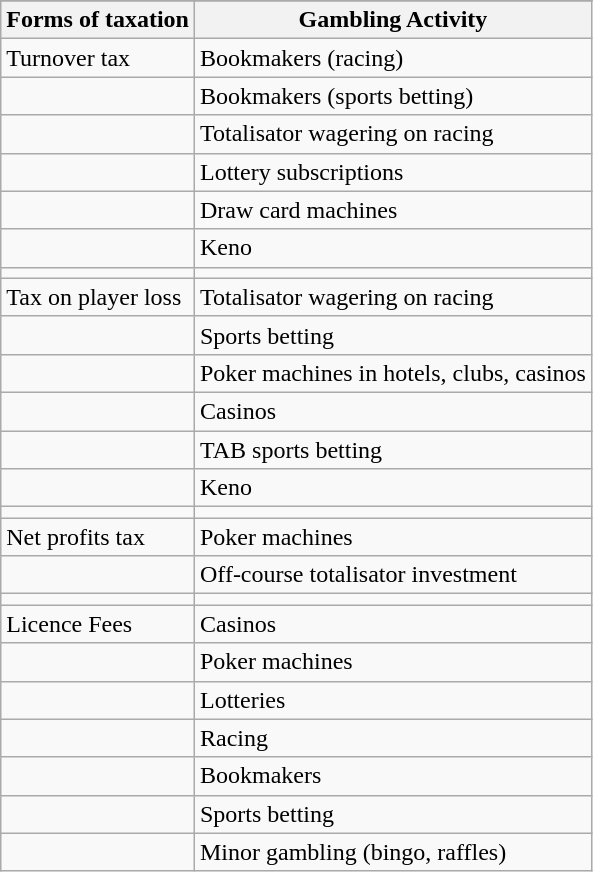<table class="wikitable">
<tr>
</tr>
<tr>
<th>Forms of taxation</th>
<th>Gambling Activity</th>
</tr>
<tr>
<td>Turnover tax</td>
<td>Bookmakers (racing)</td>
</tr>
<tr>
<td></td>
<td>Bookmakers (sports betting)</td>
</tr>
<tr>
<td></td>
<td>Totalisator wagering on racing</td>
</tr>
<tr>
<td></td>
<td>Lottery subscriptions</td>
</tr>
<tr>
<td></td>
<td>Draw card machines</td>
</tr>
<tr>
<td></td>
<td>Keno</td>
</tr>
<tr>
<td></td>
<td></td>
</tr>
<tr>
<td>Tax on player loss</td>
<td>Totalisator wagering on racing</td>
</tr>
<tr>
<td></td>
<td>Sports betting</td>
</tr>
<tr>
<td></td>
<td>Poker machines in hotels, clubs, casinos</td>
</tr>
<tr>
<td></td>
<td>Casinos</td>
</tr>
<tr>
<td></td>
<td>TAB sports betting</td>
</tr>
<tr>
<td></td>
<td>Keno</td>
</tr>
<tr>
<td></td>
<td></td>
</tr>
<tr>
<td>Net profits tax</td>
<td>Poker machines</td>
</tr>
<tr>
<td></td>
<td>Off-course totalisator investment</td>
</tr>
<tr>
<td></td>
<td></td>
</tr>
<tr>
<td>Licence Fees</td>
<td>Casinos</td>
</tr>
<tr>
<td></td>
<td>Poker machines</td>
</tr>
<tr>
<td></td>
<td>Lotteries</td>
</tr>
<tr>
<td></td>
<td>Racing</td>
</tr>
<tr>
<td></td>
<td>Bookmakers</td>
</tr>
<tr>
<td></td>
<td>Sports betting</td>
</tr>
<tr>
<td></td>
<td>Minor gambling (bingo, raffles)</td>
</tr>
</table>
